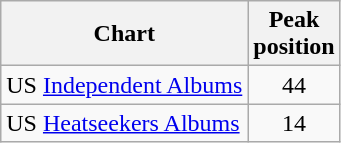<table class="wikitable sortable">
<tr>
<th>Chart</th>
<th>Peak<br>position</th>
</tr>
<tr>
<td>US <a href='#'>Independent Albums</a></td>
<td align="center">44</td>
</tr>
<tr>
<td>US <a href='#'>Heatseekers Albums</a></td>
<td align="center">14</td>
</tr>
</table>
